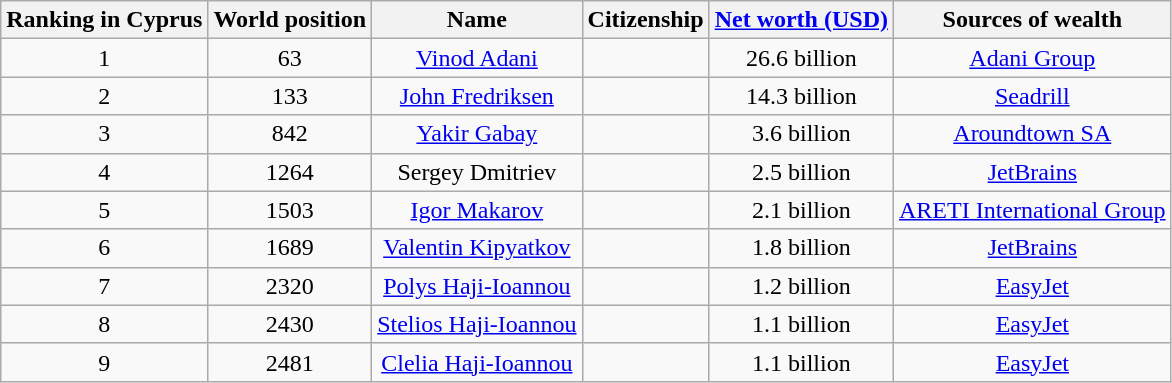<table class="wikitable sortable" style="width: auto; text-align: center;">
<tr>
<th>Ranking in Cyprus</th>
<th>World position</th>
<th>Name</th>
<th>Citizenship</th>
<th><a href='#'>Net worth (USD)</a></th>
<th>Sources of wealth</th>
</tr>
<tr>
<td>1</td>
<td>63</td>
<td><a href='#'>Vinod Adani</a></td>
<td> <br> </td>
<td>26.6 billion</td>
<td><a href='#'>Adani Group</a></td>
</tr>
<tr>
<td>2</td>
<td>133</td>
<td><a href='#'>John Fredriksen</a></td>
<td> <br> </td>
<td>14.3 billion</td>
<td><a href='#'>Seadrill</a></td>
</tr>
<tr>
<td>3</td>
<td>842</td>
<td><a href='#'>Yakir Gabay</a></td>
<td> <br></td>
<td>3.6 billion</td>
<td><a href='#'>Aroundtown SA</a></td>
</tr>
<tr>
<td>4</td>
<td>1264</td>
<td>Sergey Dmitriev</td>
<td></td>
<td>2.5 billion</td>
<td><a href='#'>JetBrains</a></td>
</tr>
<tr>
<td>5</td>
<td>1503</td>
<td><a href='#'>Igor Makarov</a></td>
<td> <br> </td>
<td>2.1 billion</td>
<td><a href='#'>ARETI International Group</a></td>
</tr>
<tr>
<td>6</td>
<td>1689</td>
<td><a href='#'>Valentin Kipyatkov</a></td>
<td></td>
<td>1.8 billion</td>
<td><a href='#'>JetBrains</a></td>
</tr>
<tr>
<td>7</td>
<td>2320</td>
<td><a href='#'>Polys Haji-Ioannou</a></td>
<td></td>
<td>1.2 billion</td>
<td><a href='#'>EasyJet</a></td>
</tr>
<tr>
<td>8</td>
<td>2430</td>
<td><a href='#'>Stelios Haji-Ioannou</a></td>
<td></td>
<td>1.1 billion</td>
<td><a href='#'>EasyJet</a></td>
</tr>
<tr>
<td>9</td>
<td>2481</td>
<td><a href='#'>Clelia Haji-Ioannou</a></td>
<td></td>
<td>1.1 billion</td>
<td><a href='#'>EasyJet</a></td>
</tr>
</table>
